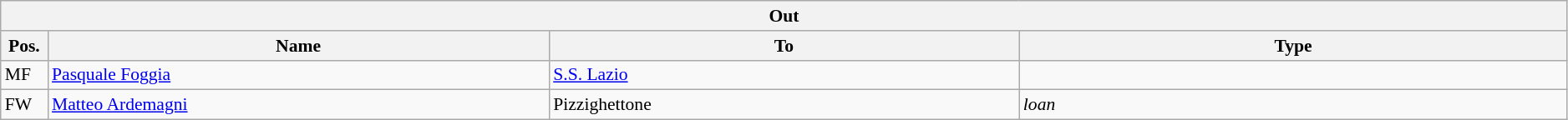<table class="wikitable" style="font-size:90%;width:99%;">
<tr>
<th colspan="4">Out</th>
</tr>
<tr>
<th width=3%>Pos.</th>
<th width=32%>Name</th>
<th width=30%>To</th>
<th width=35%>Type</th>
</tr>
<tr>
<td>MF</td>
<td><a href='#'>Pasquale Foggia</a></td>
<td><a href='#'>S.S. Lazio</a></td>
<td></td>
</tr>
<tr>
<td>FW</td>
<td><a href='#'>Matteo Ardemagni</a></td>
<td>Pizzighettone</td>
<td><em>loan</em></td>
</tr>
</table>
